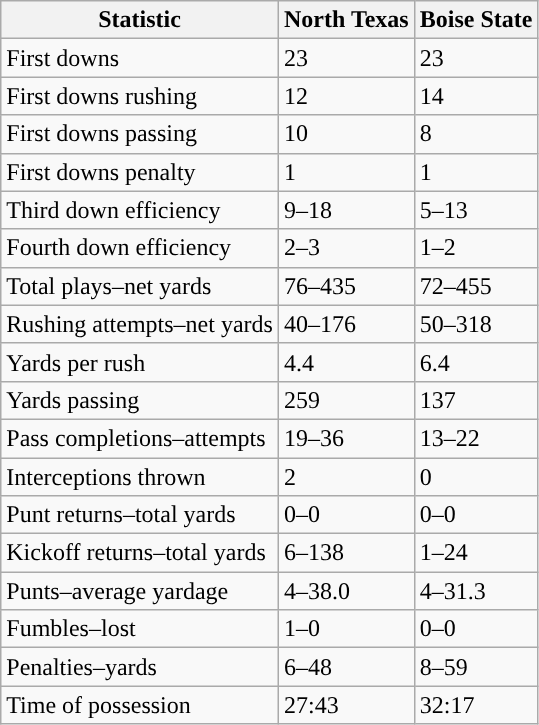<table class="wikitable">
<tr>
<th>Statistic</th>
<th><strong>North Texas</strong></th>
<th><strong>Boise State</strong></th>
</tr>
<tr>
<td>First downs</td>
<td>23</td>
<td>23</td>
</tr>
<tr>
<td>First downs rushing</td>
<td>12</td>
<td>14</td>
</tr>
<tr>
<td>First downs passing</td>
<td>10</td>
<td>8</td>
</tr>
<tr>
<td>First downs penalty</td>
<td>1</td>
<td>1</td>
</tr>
<tr>
<td>Third down efficiency</td>
<td>9–18</td>
<td>5–13</td>
</tr>
<tr>
<td>Fourth down efficiency</td>
<td>2–3</td>
<td>1–2</td>
</tr>
<tr>
<td>Total plays–net yards</td>
<td>76–435</td>
<td>72–455</td>
</tr>
<tr>
<td>Rushing attempts–net yards</td>
<td>40–176</td>
<td>50–318</td>
</tr>
<tr>
<td>Yards per rush</td>
<td>4.4</td>
<td>6.4</td>
</tr>
<tr>
<td>Yards passing</td>
<td>259</td>
<td>137</td>
</tr>
<tr>
<td>Pass completions–attempts</td>
<td>19–36</td>
<td>13–22</td>
</tr>
<tr>
<td>Interceptions thrown</td>
<td>2</td>
<td>0</td>
</tr>
<tr>
<td>Punt returns–total yards</td>
<td>0–0</td>
<td>0–0</td>
</tr>
<tr>
<td>Kickoff returns–total yards</td>
<td>6–138</td>
<td>1–24</td>
</tr>
<tr>
<td>Punts–average yardage</td>
<td>4–38.0</td>
<td>4–31.3</td>
</tr>
<tr>
<td>Fumbles–lost</td>
<td>1–0</td>
<td>0–0</td>
</tr>
<tr>
<td>Penalties–yards</td>
<td>6–48</td>
<td>8–59</td>
</tr>
<tr>
<td>Time of possession</td>
<td>27:43</td>
<td>32:17</td>
</tr>
</table>
